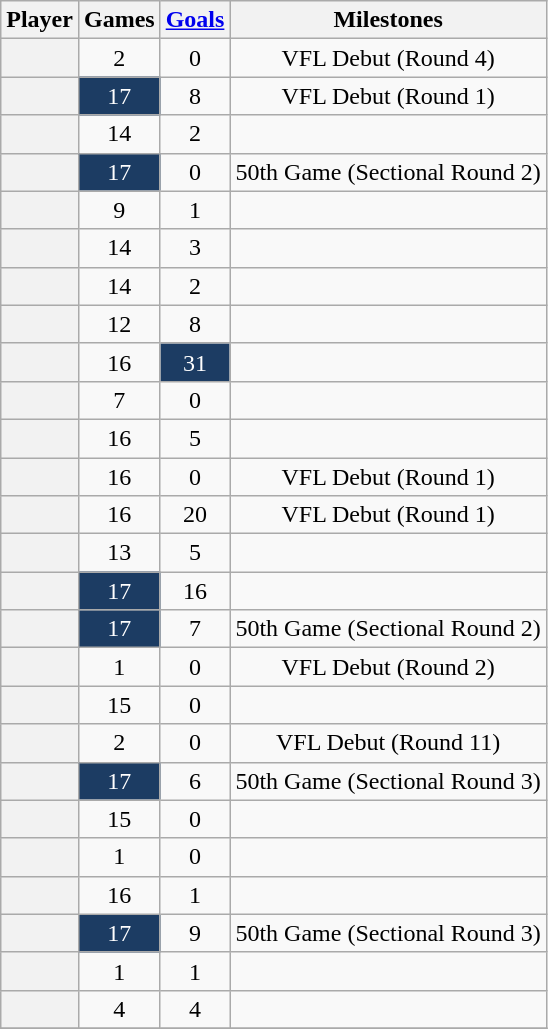<table class="wikitable plainrowheaders sortable" style="text-align:center;">
<tr>
<th scope="col">Player</th>
<th scope="col" width:3em>Games</th>
<th scope="col" width:3em><a href='#'>Goals</a></th>
<th scope="col" width:3em>Milestones</th>
</tr>
<tr>
<th scope="row"></th>
<td>2</td>
<td>0</td>
<td>VFL Debut (Round 4)</td>
</tr>
<tr>
<th scope="row"></th>
<td style="background:#1C3C63; color:white">17</td>
<td>8</td>
<td>VFL Debut (Round 1)</td>
</tr>
<tr>
<th scope="row"></th>
<td>14</td>
<td>2</td>
<td></td>
</tr>
<tr>
<th scope="row"></th>
<td style="background:#1C3C63; color:white">17</td>
<td>0</td>
<td>50th Game (Sectional Round 2)</td>
</tr>
<tr>
<th scope="row"></th>
<td>9</td>
<td>1</td>
<td></td>
</tr>
<tr>
<th scope="row"></th>
<td>14</td>
<td>3</td>
<td></td>
</tr>
<tr>
<th scope="row"></th>
<td>14</td>
<td>2</td>
<td></td>
</tr>
<tr>
<th scope="row"></th>
<td>12</td>
<td>8</td>
<td></td>
</tr>
<tr>
<th scope="row"></th>
<td>16</td>
<td style="background:#1C3C63; color:white">31</td>
<td></td>
</tr>
<tr>
<th scope="row"></th>
<td>7</td>
<td>0</td>
<td></td>
</tr>
<tr>
<th scope="row"></th>
<td>16</td>
<td>5</td>
<td></td>
</tr>
<tr>
<th scope="row"></th>
<td>16</td>
<td>0</td>
<td>VFL Debut (Round 1)</td>
</tr>
<tr>
<th scope="row"></th>
<td>16</td>
<td>20</td>
<td>VFL Debut (Round 1)</td>
</tr>
<tr>
<th scope="row"></th>
<td>13</td>
<td>5</td>
<td></td>
</tr>
<tr>
<th scope="row"></th>
<td style="background:#1C3C63; color:white">17</td>
<td>16</td>
<td></td>
</tr>
<tr>
<th scope="row"></th>
<td style="background:#1C3C63; color:white">17</td>
<td>7</td>
<td>50th Game (Sectional Round 2)</td>
</tr>
<tr>
<th scope="row"></th>
<td>1</td>
<td>0</td>
<td>VFL Debut (Round 2)</td>
</tr>
<tr>
<th scope="row"></th>
<td>15</td>
<td>0</td>
<td></td>
</tr>
<tr>
<th scope="row"></th>
<td>2</td>
<td>0</td>
<td>VFL Debut (Round 11)</td>
</tr>
<tr>
<th scope="row"></th>
<td style="background:#1C3C63; color:white">17</td>
<td>6</td>
<td>50th Game (Sectional Round 3)</td>
</tr>
<tr>
<th scope="row"></th>
<td>15</td>
<td>0</td>
<td></td>
</tr>
<tr>
<th scope="row"></th>
<td>1</td>
<td>0</td>
<td></td>
</tr>
<tr>
<th scope="row"></th>
<td>16</td>
<td>1</td>
<td></td>
</tr>
<tr>
<th scope="row"></th>
<td style="background:#1C3C63; color:white">17</td>
<td>9</td>
<td>50th Game (Sectional Round 3)</td>
</tr>
<tr>
<th scope="row"></th>
<td>1</td>
<td>1</td>
<td></td>
</tr>
<tr>
<th scope="row"></th>
<td>4</td>
<td>4</td>
<td></td>
</tr>
<tr>
</tr>
</table>
